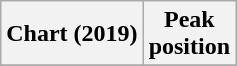<table class="wikitable plainrowheaders">
<tr>
<th>Chart (2019)</th>
<th>Peak<br>position</th>
</tr>
<tr>
</tr>
</table>
